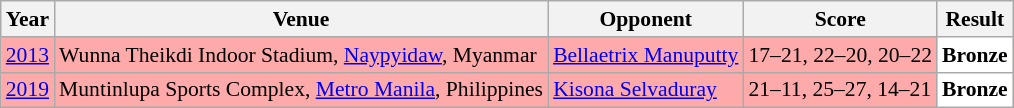<table class="sortable wikitable" style="font-size: 90%">
<tr>
<th>Year</th>
<th>Venue</th>
<th>Opponent</th>
<th>Score</th>
<th>Result</th>
</tr>
<tr style="background:#FFAAAA">
<td align="center"><a href='#'>2013</a></td>
<td align="left">Wunna Theikdi Indoor Stadium, <a href='#'>Naypyidaw</a>, Myanmar</td>
<td align="left"> <a href='#'>Bellaetrix Manuputty</a></td>
<td align="left">17–21, 22–20, 20–22</td>
<td style="text-align:left; background:white"> <strong>Bronze</strong></td>
</tr>
<tr style="background:#FFAAAA">
<td align="center"><a href='#'>2019</a></td>
<td align="left">Muntinlupa Sports Complex, <a href='#'>Metro Manila</a>, Philippines</td>
<td align="left"> <a href='#'>Kisona Selvaduray</a></td>
<td align="left">21–11, 25–27, 14–21</td>
<td style="text-align:left; background:white"> <strong>Bronze</strong></td>
</tr>
</table>
